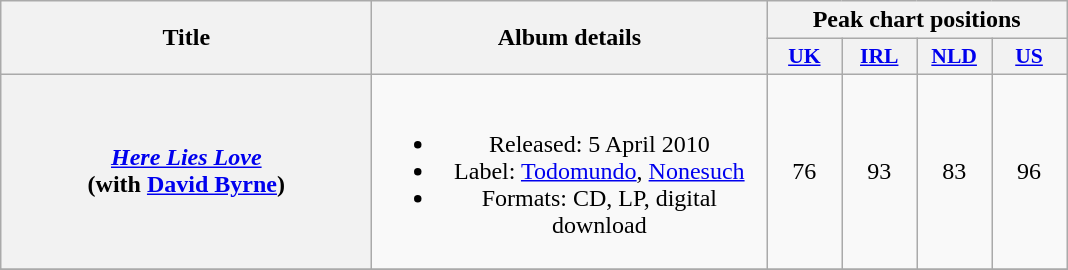<table class="wikitable plainrowheaders" style="text-align:center;">
<tr>
<th scope="col" rowspan="2" style="width:15em;">Title</th>
<th scope="col" rowspan="2" style="width:16em;">Album details</th>
<th scope="col" colspan="10">Peak chart positions</th>
</tr>
<tr>
<th scope="col" style="width:3em;font-size:90%;"><a href='#'>UK</a><br></th>
<th scope="col" style="width:3em;font-size:90%;"><a href='#'>IRL</a><br></th>
<th scope="col" style="width:3em;font-size:90%;"><a href='#'>NLD</a><br></th>
<th scope="col" style="width:3em;font-size:90%;"><a href='#'>US</a><br></th>
</tr>
<tr>
<th scope="row"><em><a href='#'>Here Lies Love</a></em><br><span>(with <a href='#'>David Byrne</a>)</span></th>
<td><br><ul><li>Released: 5 April 2010</li><li>Label: <a href='#'>Todomundo</a>, <a href='#'>Nonesuch</a></li><li>Formats: CD, LP, digital download</li></ul></td>
<td>76</td>
<td>93</td>
<td>83</td>
<td>96</td>
</tr>
<tr>
</tr>
</table>
